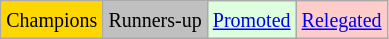<table class="wikitable">
<tr>
<td bgcolor=gold><small>Champions</small></td>
<td bgcolor=silver><small>Runners-up</small></td>
<td bgcolor="#DDFFDD"><small><a href='#'>Promoted</a></small></td>
<td bgcolor="#FFCCCC"><small><a href='#'>Relegated</a></small></td>
</tr>
</table>
